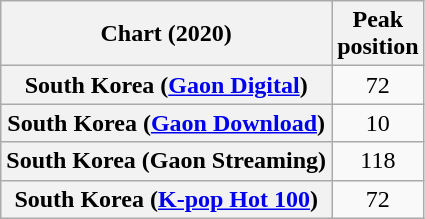<table class="wikitable sortable plainrowheaders" style="text-align:center">
<tr>
<th scope="col">Chart (2020)</th>
<th scope="col">Peak<br>position</th>
</tr>
<tr>
<th scope="row">South Korea (<a href='#'>Gaon Digital</a>)</th>
<td>72</td>
</tr>
<tr>
<th scope="row">South Korea (<a href='#'>Gaon Download</a>)</th>
<td>10</td>
</tr>
<tr>
<th scope="row">South Korea (Gaon Streaming)</th>
<td>118</td>
</tr>
<tr>
<th scope="row">South Korea (<a href='#'>K-pop Hot 100</a>)</th>
<td>72</td>
</tr>
</table>
